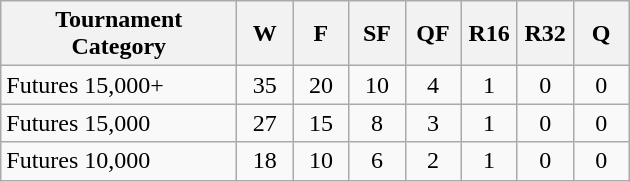<table class="wikitable" style=text-align:center;>
<tr>
<th width=150>Tournament Category</th>
<th width=30>W</th>
<th width=30>F</th>
<th width=30>SF</th>
<th width=30>QF</th>
<th width=30>R16</th>
<th width=30>R32</th>
<th width=30>Q</th>
</tr>
<tr>
<td align=left>Futures 15,000+</td>
<td>35</td>
<td>20</td>
<td>10</td>
<td>4</td>
<td>1</td>
<td>0</td>
<td>0</td>
</tr>
<tr>
<td align=left>Futures 15,000</td>
<td>27</td>
<td>15</td>
<td>8</td>
<td>3</td>
<td>1</td>
<td>0</td>
<td>0</td>
</tr>
<tr>
<td align=left>Futures 10,000</td>
<td>18</td>
<td>10</td>
<td>6</td>
<td>2</td>
<td>1</td>
<td>0</td>
<td>0</td>
</tr>
</table>
